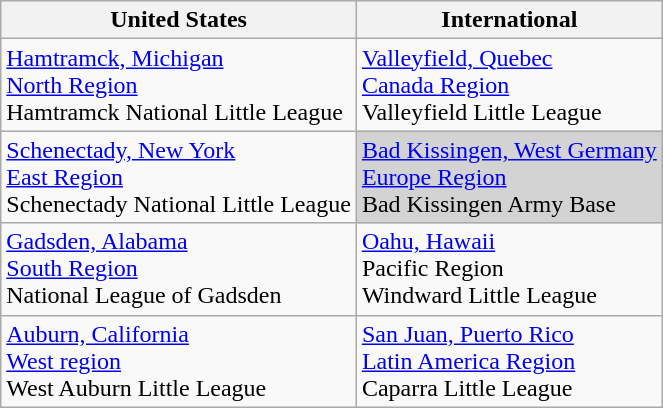<table class="wikitable">
<tr>
<th>United States</th>
<th>International</th>
</tr>
<tr>
<td> <a href='#'>Hamtramck, Michigan</a><br><a href='#'>North Region</a><br>Hamtramck National Little League</td>
<td> <a href='#'>Valleyfield, Quebec</a><br> <a href='#'>Canada Region</a><br>Valleyfield  Little League</td>
</tr>
<tr>
<td> <a href='#'>Schenectady, New York</a><br><a href='#'>East Region</a><br>Schenectady National Little League</td>
<td bgcolor=lightgrey> <a href='#'>Bad Kissingen, West Germany</a><br><a href='#'>Europe Region</a><br>Bad Kissingen Army Base</td>
</tr>
<tr>
<td> <a href='#'>Gadsden, Alabama</a><br><a href='#'>South Region</a><br>National League of Gadsden</td>
<td> <a href='#'>Oahu, Hawaii</a><br>Pacific Region<br>Windward Little League</td>
</tr>
<tr>
<td> <a href='#'>Auburn, California</a><br><a href='#'>West region</a><br>West Auburn Little League</td>
<td> <a href='#'>San Juan, Puerto Rico</a><br><a href='#'>Latin America Region</a><br>Caparra  Little League</td>
</tr>
</table>
